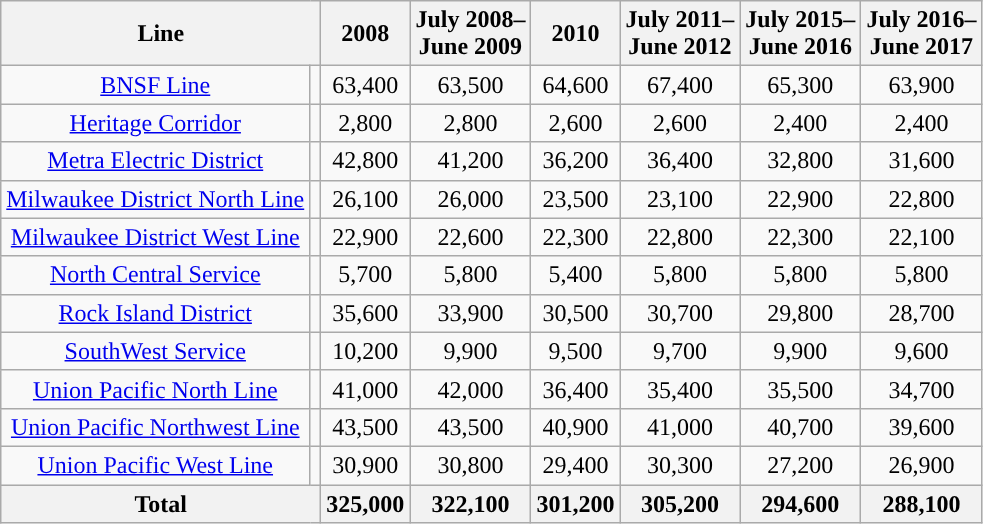<table class="wikitable sortable" style="text-align:center">
<tr>
<th colspan=2>Line</th>
<th>2008</th>
<th>July 2008–<br>June 2009</th>
<th>2010</th>
<th>July 2011–<br>June 2012</th>
<th>July 2015–<br>June 2016</th>
<th>July 2016–<br>June 2017</th>
</tr>
<tr>
<td><a href='#'>BNSF Line</a></td>
<td style="background:#"></td>
<td>63,400</td>
<td>63,500</td>
<td>64,600</td>
<td>67,400</td>
<td>65,300</td>
<td>63,900</td>
</tr>
<tr>
<td><a href='#'>Heritage Corridor</a></td>
<td style="background:#"></td>
<td>2,800</td>
<td>2,800</td>
<td>2,600</td>
<td>2,600</td>
<td>2,400</td>
<td>2,400</td>
</tr>
<tr>
<td><a href='#'>Metra Electric District</a></td>
<td style="background:#"></td>
<td>42,800</td>
<td>41,200</td>
<td>36,200</td>
<td>36,400</td>
<td>32,800</td>
<td>31,600</td>
</tr>
<tr>
<td><a href='#'>Milwaukee District North Line</a></td>
<td style="background:#"></td>
<td>26,100</td>
<td>26,000</td>
<td>23,500</td>
<td>23,100</td>
<td>22,900</td>
<td>22,800</td>
</tr>
<tr>
<td><a href='#'>Milwaukee District West Line</a></td>
<td style="background:#"></td>
<td>22,900</td>
<td>22,600</td>
<td>22,300</td>
<td>22,800</td>
<td>22,300</td>
<td>22,100</td>
</tr>
<tr>
<td><a href='#'>North Central Service</a></td>
<td style="background:#"></td>
<td>5,700</td>
<td>5,800</td>
<td>5,400</td>
<td>5,800</td>
<td>5,800</td>
<td>5,800</td>
</tr>
<tr>
<td><a href='#'>Rock Island District</a></td>
<td style="background:#"></td>
<td>35,600</td>
<td>33,900</td>
<td>30,500</td>
<td>30,700</td>
<td>29,800</td>
<td>28,700</td>
</tr>
<tr>
<td><a href='#'>SouthWest Service</a></td>
<td style="background:#"></td>
<td>10,200</td>
<td>9,900</td>
<td>9,500</td>
<td>9,700</td>
<td>9,900</td>
<td>9,600</td>
</tr>
<tr>
<td><a href='#'>Union Pacific North Line</a></td>
<td style="background:#"></td>
<td>41,000</td>
<td>42,000</td>
<td>36,400</td>
<td>35,400</td>
<td>35,500</td>
<td>34,700</td>
</tr>
<tr>
<td><a href='#'>Union Pacific Northwest Line</a></td>
<td style="background:#"></td>
<td>43,500</td>
<td>43,500</td>
<td>40,900</td>
<td>41,000</td>
<td>40,700</td>
<td>39,600</td>
</tr>
<tr>
<td><a href='#'>Union Pacific West Line</a></td>
<td style="background:#"></td>
<td>30,900</td>
<td>30,800</td>
<td>29,400</td>
<td>30,300</td>
<td>27,200</td>
<td>26,900</td>
</tr>
<tr>
<th colspan=2>Total</th>
<th>325,000</th>
<th>322,100</th>
<th>301,200</th>
<th>305,200</th>
<th>294,600</th>
<th>288,100</th>
</tr>
</table>
